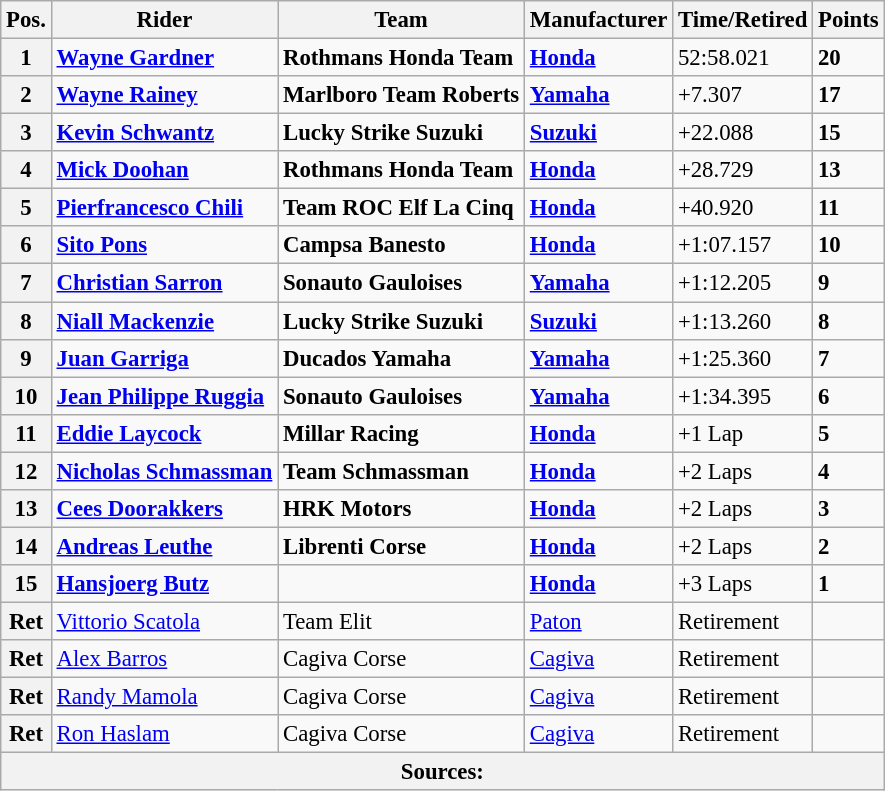<table class="wikitable" style="font-size: 95%;">
<tr>
<th>Pos.</th>
<th>Rider</th>
<th>Team</th>
<th>Manufacturer</th>
<th>Time/Retired</th>
<th>Points</th>
</tr>
<tr>
<th>1</th>
<td> <strong><a href='#'>Wayne Gardner</a></strong></td>
<td><strong>Rothmans Honda Team</strong></td>
<td><strong><a href='#'>Honda</a></strong></td>
<td>52:58.021</td>
<td><strong>20</strong></td>
</tr>
<tr>
<th>2</th>
<td> <strong><a href='#'>Wayne Rainey</a></strong></td>
<td><strong>Marlboro Team Roberts</strong></td>
<td><strong><a href='#'>Yamaha</a></strong></td>
<td>+7.307</td>
<td><strong>17</strong></td>
</tr>
<tr>
<th>3</th>
<td> <strong><a href='#'>Kevin Schwantz</a></strong></td>
<td><strong>Lucky Strike Suzuki</strong></td>
<td><strong><a href='#'>Suzuki</a></strong></td>
<td>+22.088</td>
<td><strong>15</strong></td>
</tr>
<tr>
<th>4</th>
<td> <strong><a href='#'>Mick Doohan</a></strong></td>
<td><strong>Rothmans Honda Team</strong></td>
<td><strong><a href='#'>Honda</a></strong></td>
<td>+28.729</td>
<td><strong>13</strong></td>
</tr>
<tr>
<th>5</th>
<td> <strong><a href='#'>Pierfrancesco Chili</a></strong></td>
<td><strong>Team ROC Elf La Cinq</strong></td>
<td><strong><a href='#'>Honda</a></strong></td>
<td>+40.920</td>
<td><strong>11</strong></td>
</tr>
<tr>
<th>6</th>
<td> <strong><a href='#'>Sito Pons</a></strong></td>
<td><strong>Campsa Banesto</strong></td>
<td><strong><a href='#'>Honda</a></strong></td>
<td>+1:07.157</td>
<td><strong>10</strong></td>
</tr>
<tr>
<th>7</th>
<td> <strong><a href='#'>Christian Sarron</a></strong></td>
<td><strong>Sonauto Gauloises</strong></td>
<td><strong><a href='#'>Yamaha</a></strong></td>
<td>+1:12.205</td>
<td><strong>9</strong></td>
</tr>
<tr>
<th>8</th>
<td> <strong><a href='#'>Niall Mackenzie</a></strong></td>
<td><strong>Lucky Strike Suzuki</strong></td>
<td><strong><a href='#'>Suzuki</a></strong></td>
<td>+1:13.260</td>
<td><strong>8</strong></td>
</tr>
<tr>
<th>9</th>
<td> <strong><a href='#'>Juan Garriga</a></strong></td>
<td><strong>Ducados Yamaha</strong></td>
<td><strong><a href='#'>Yamaha</a></strong></td>
<td>+1:25.360</td>
<td><strong>7</strong></td>
</tr>
<tr>
<th>10</th>
<td> <strong><a href='#'>Jean Philippe Ruggia</a></strong></td>
<td><strong>Sonauto Gauloises</strong></td>
<td><strong><a href='#'>Yamaha</a></strong></td>
<td>+1:34.395</td>
<td><strong>6</strong></td>
</tr>
<tr>
<th>11</th>
<td> <strong><a href='#'>Eddie Laycock</a></strong></td>
<td><strong>Millar Racing</strong></td>
<td><strong><a href='#'>Honda</a></strong></td>
<td>+1 Lap</td>
<td><strong>5</strong></td>
</tr>
<tr>
<th>12</th>
<td> <strong><a href='#'>Nicholas Schmassman</a></strong></td>
<td><strong>Team Schmassman</strong></td>
<td><strong><a href='#'>Honda</a></strong></td>
<td>+2 Laps</td>
<td><strong>4</strong></td>
</tr>
<tr>
<th>13</th>
<td> <strong><a href='#'>Cees Doorakkers</a></strong></td>
<td><strong>HRK Motors</strong></td>
<td><strong><a href='#'>Honda</a></strong></td>
<td>+2 Laps</td>
<td><strong>3</strong></td>
</tr>
<tr>
<th>14</th>
<td> <strong><a href='#'>Andreas Leuthe</a></strong></td>
<td><strong>Librenti Corse</strong></td>
<td><strong><a href='#'>Honda</a></strong></td>
<td>+2 Laps</td>
<td><strong>2</strong></td>
</tr>
<tr>
<th>15</th>
<td> <strong><a href='#'>Hansjoerg Butz</a></strong></td>
<td></td>
<td><strong><a href='#'>Honda</a></strong></td>
<td>+3 Laps</td>
<td><strong>1</strong></td>
</tr>
<tr>
<th>Ret</th>
<td> <a href='#'>Vittorio Scatola</a></td>
<td>Team Elit</td>
<td><a href='#'>Paton</a></td>
<td>Retirement</td>
<td></td>
</tr>
<tr>
<th>Ret</th>
<td> <a href='#'>Alex Barros</a></td>
<td>Cagiva Corse</td>
<td><a href='#'>Cagiva</a></td>
<td>Retirement</td>
<td></td>
</tr>
<tr>
<th>Ret</th>
<td> <a href='#'>Randy Mamola</a></td>
<td>Cagiva Corse</td>
<td><a href='#'>Cagiva</a></td>
<td>Retirement</td>
<td></td>
</tr>
<tr>
<th>Ret</th>
<td> <a href='#'>Ron Haslam</a></td>
<td>Cagiva Corse</td>
<td><a href='#'>Cagiva</a></td>
<td>Retirement</td>
<td></td>
</tr>
<tr>
<th colspan=8>Sources:</th>
</tr>
</table>
